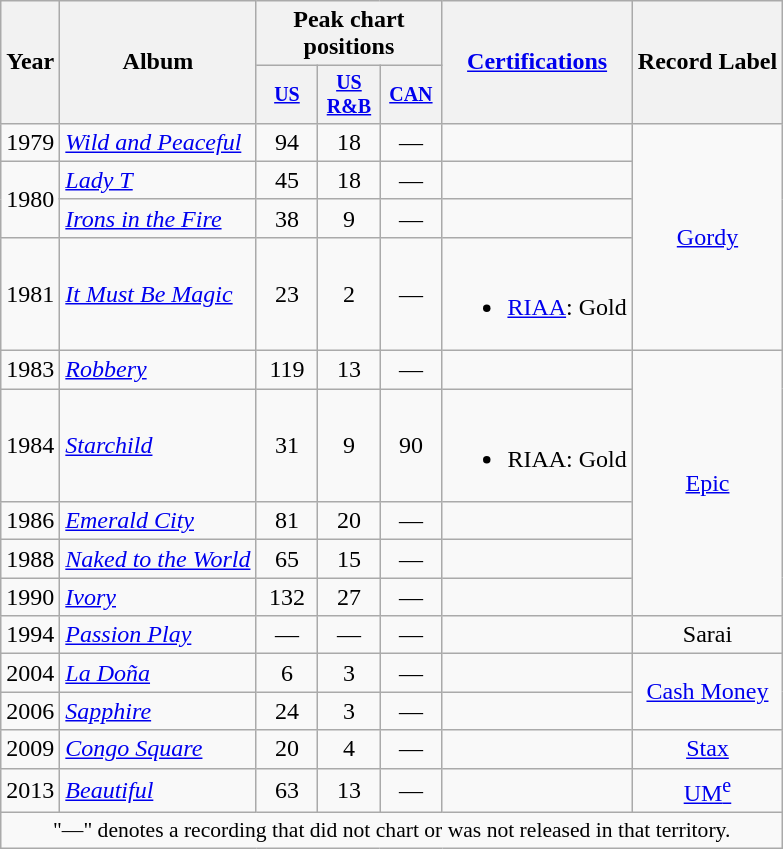<table class="wikitable" style="text-align:center;">
<tr>
<th rowspan="2">Year</th>
<th rowspan="2">Album</th>
<th colspan="3">Peak chart positions</th>
<th rowspan="2"><a href='#'>Certifications</a></th>
<th rowspan="2">Record Label</th>
</tr>
<tr style="font-size:smaller;">
<th width="35"><a href='#'>US</a><br></th>
<th width="35"><a href='#'>US<br>R&B</a><br></th>
<th width="35"><a href='#'>CAN</a><br></th>
</tr>
<tr>
<td>1979</td>
<td align="left"><em><a href='#'>Wild and Peaceful</a></em></td>
<td>94</td>
<td>18</td>
<td>—</td>
<td align=left></td>
<td rowspan="4"><a href='#'>Gordy</a></td>
</tr>
<tr>
<td rowspan="2">1980</td>
<td align="left"><em><a href='#'>Lady T</a></em></td>
<td>45</td>
<td>18</td>
<td>—</td>
<td align=left></td>
</tr>
<tr>
<td align="left"><em><a href='#'>Irons in the Fire</a></em></td>
<td>38</td>
<td>9</td>
<td>—</td>
<td align=left></td>
</tr>
<tr>
<td>1981</td>
<td align="left"><em><a href='#'>It Must Be Magic</a></em></td>
<td>23</td>
<td>2</td>
<td>—</td>
<td align=left><br><ul><li><a href='#'>RIAA</a>: Gold</li></ul></td>
</tr>
<tr>
<td>1983</td>
<td align="left"><em><a href='#'>Robbery</a></em></td>
<td>119</td>
<td>13</td>
<td>—</td>
<td align=left></td>
<td rowspan="5"><a href='#'>Epic</a></td>
</tr>
<tr>
<td>1984</td>
<td align="left"><em><a href='#'>Starchild</a></em></td>
<td>31</td>
<td>9</td>
<td>90</td>
<td align=left><br><ul><li>RIAA: Gold</li></ul></td>
</tr>
<tr>
<td>1986</td>
<td align="left"><em><a href='#'>Emerald City</a></em></td>
<td>81</td>
<td>20</td>
<td>—</td>
<td align=left></td>
</tr>
<tr>
<td>1988</td>
<td align="left"><em><a href='#'>Naked to the World</a></em></td>
<td>65</td>
<td>15</td>
<td>—</td>
<td align=left></td>
</tr>
<tr>
<td>1990</td>
<td align="left"><em><a href='#'>Ivory</a></em></td>
<td>132</td>
<td>27</td>
<td>—</td>
<td align=left></td>
</tr>
<tr>
<td>1994</td>
<td align="left"><em><a href='#'>Passion Play</a></em></td>
<td>—</td>
<td>—</td>
<td>—</td>
<td align=left></td>
<td rowspan="1">Sarai</td>
</tr>
<tr>
<td>2004</td>
<td align="left"><em><a href='#'>La Doña</a></em></td>
<td>6</td>
<td>3</td>
<td>—</td>
<td align=left></td>
<td rowspan="2"><a href='#'>Cash Money</a></td>
</tr>
<tr>
<td>2006</td>
<td align="left"><em><a href='#'>Sapphire</a></em></td>
<td>24</td>
<td>3</td>
<td>—</td>
<td align=left></td>
</tr>
<tr>
<td>2009</td>
<td align="left"><em><a href='#'>Congo Square</a></em></td>
<td>20</td>
<td>4</td>
<td>—</td>
<td align=left></td>
<td rowspan="1"><a href='#'>Stax</a></td>
</tr>
<tr>
<td>2013</td>
<td align="left"><em><a href='#'>Beautiful</a></em></td>
<td>63</td>
<td>13</td>
<td>—</td>
<td align=left></td>
<td rowspan="1"><a href='#'>UM<sup>e</sup></a></td>
</tr>
<tr>
<td colspan="15" style="font-size:90%">"—" denotes a recording that did not chart or was not released in that territory.</td>
</tr>
</table>
